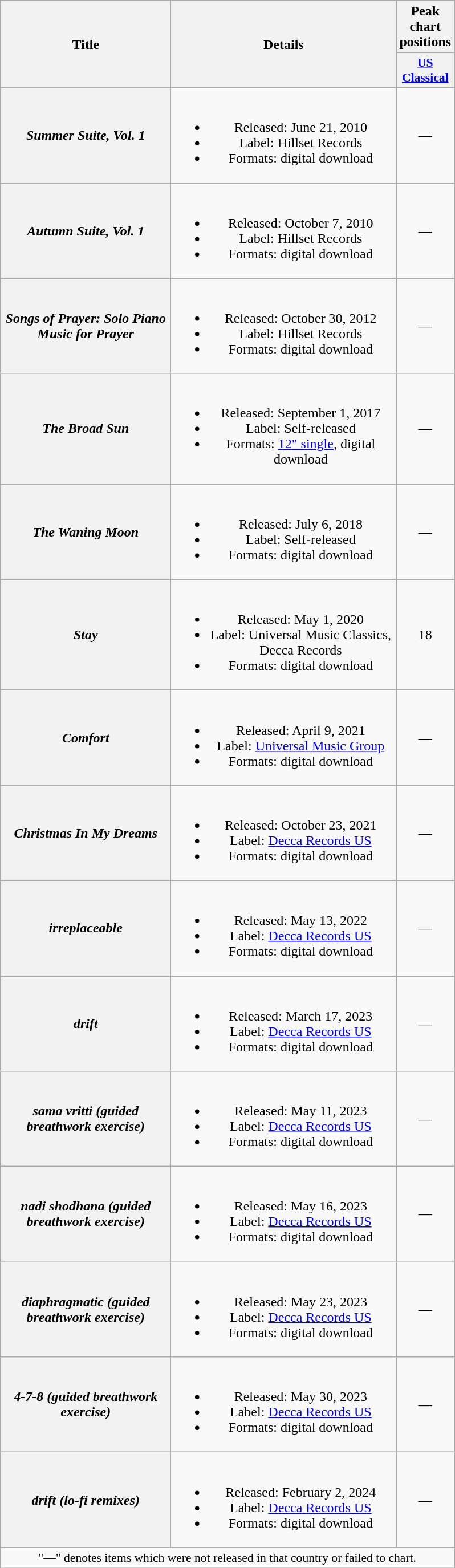<table class="wikitable plainrowheaders" style="text-align:center;">
<tr>
<th scope="col" rowspan="2" style="width:12em;">Title</th>
<th scope="col" rowspan="2" style="width:16em;">Details</th>
<th scope="col">Peak chart positions</th>
</tr>
<tr>
<th scope="col" style="width:3em;font-size:90%;"><a href='#'>US Classical</a><br></th>
</tr>
<tr>
<th scope="row"><em>Summer Suite, Vol. 1</em></th>
<td><br><ul><li>Released: June 21, 2010</li><li>Label: Hillset Records</li><li>Formats: digital download</li></ul></td>
<td>—</td>
</tr>
<tr>
<th scope="row"><em>Autumn Suite, Vol. 1</em></th>
<td><br><ul><li>Released: October 7, 2010</li><li>Label: Hillset Records</li><li>Formats: digital download</li></ul></td>
<td>—</td>
</tr>
<tr>
<th scope="row"><em>Songs of Prayer: Solo Piano Music for Prayer</em></th>
<td><br><ul><li>Released: October 30, 2012</li><li>Label: Hillset Records</li><li>Formats: digital download</li></ul></td>
<td>—</td>
</tr>
<tr>
<th scope="row"><em>The Broad Sun</em></th>
<td><br><ul><li>Released: September 1, 2017</li><li>Label: Self-released</li><li>Formats: <a href='#'>12" single</a>, digital download</li></ul></td>
<td>—</td>
</tr>
<tr>
<th scope="row"><em>The Waning Moon</em></th>
<td><br><ul><li>Released: July 6, 2018</li><li>Label: Self-released</li><li>Formats: digital download</li></ul></td>
<td>—</td>
</tr>
<tr>
<th scope="row"><em>Stay</em></th>
<td><br><ul><li>Released: May 1, 2020</li><li>Label: Universal Music Classics, Decca Records</li><li>Formats: digital download</li></ul></td>
<td>18</td>
</tr>
<tr>
<th scope="row"><em>Comfort</em></th>
<td><br><ul><li>Released: April 9, 2021</li><li>Label: <a href='#'>Universal Music Group</a></li><li>Formats: digital download</li></ul></td>
<td>—</td>
</tr>
<tr>
<th scope="row"><em>Christmas In My Dreams</em></th>
<td><br><ul><li>Released: October 23, 2021</li><li>Label: <a href='#'>Decca Records US</a></li><li>Formats: digital download</li></ul></td>
<td>—</td>
</tr>
<tr>
<th scope="row"><em>irreplaceable</em></th>
<td><br><ul><li>Released: May 13, 2022</li><li>Label: <a href='#'>Decca Records US</a></li><li>Formats: digital download</li></ul></td>
<td>—</td>
</tr>
<tr>
<th scope="row"><em>drift</em></th>
<td><br><ul><li>Released: March 17, 2023</li><li>Label: <a href='#'>Decca Records US</a></li><li>Formats: digital download</li></ul></td>
<td>—</td>
</tr>
<tr>
<th scope="row"><em>sama vritti (guided breathwork exercise)</em></th>
<td><br><ul><li>Released: May 11, 2023</li><li>Label: <a href='#'>Decca Records US</a></li><li>Formats: digital download</li></ul></td>
<td>—</td>
</tr>
<tr>
<th scope="row"><em>nadi shodhana (guided breathwork exercise)</em></th>
<td><br><ul><li>Released: May 16, 2023</li><li>Label: <a href='#'>Decca Records US</a></li><li>Formats: digital download</li></ul></td>
<td>—</td>
</tr>
<tr>
<th scope="row"><em>diaphragmatic (guided breathwork exercise)</em></th>
<td><br><ul><li>Released: May 23, 2023</li><li>Label: <a href='#'>Decca Records US</a></li><li>Formats: digital download</li></ul></td>
<td>—</td>
</tr>
<tr>
<th scope="row"><em>4-7-8 (guided breathwork exercise)</em></th>
<td><br><ul><li>Released: May 30, 2023</li><li>Label: <a href='#'>Decca Records US</a></li><li>Formats: digital download</li></ul></td>
<td>—</td>
</tr>
<tr>
<th scope="row"><em>drift (lo-fi remixes)</em></th>
<td><br><ul><li>Released: February 2, 2024</li><li>Label: <a href='#'>Decca Records US</a></li><li>Formats: digital download</li></ul></td>
<td>—</td>
</tr>
<tr>
<td colspan="14" style="text-align:center; font-size:90%;">"—" denotes items which were not released in that country or failed to chart.</td>
</tr>
</table>
